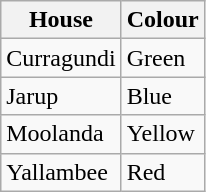<table class="wikitable">
<tr>
<th>House</th>
<th>Colour</th>
</tr>
<tr>
<td>Curragundi</td>
<td>Green</td>
</tr>
<tr>
<td>Jarup</td>
<td>Blue</td>
</tr>
<tr>
<td>Moolanda</td>
<td>Yellow</td>
</tr>
<tr>
<td>Yallambee</td>
<td>Red</td>
</tr>
</table>
